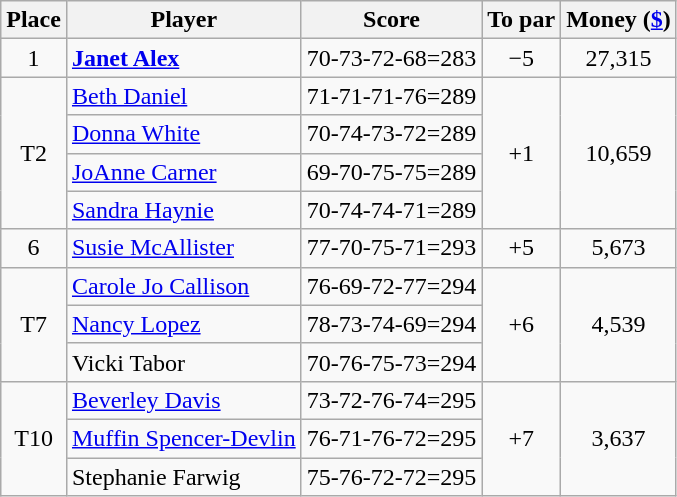<table class="wikitable">
<tr>
<th>Place</th>
<th>Player</th>
<th>Score</th>
<th>To par</th>
<th>Money (<a href='#'>$</a>)</th>
</tr>
<tr>
<td align=center>1</td>
<td> <strong><a href='#'>Janet Alex</a></strong></td>
<td>70-73-72-68=283</td>
<td align=center>−5</td>
<td align=center>27,315</td>
</tr>
<tr>
<td align=center rowspan=4>T2</td>
<td> <a href='#'>Beth Daniel</a></td>
<td>71-71-71-76=289</td>
<td align=center rowspan=4>+1</td>
<td align=center rowspan=4>10,659</td>
</tr>
<tr>
<td> <a href='#'>Donna White</a></td>
<td>70-74-73-72=289</td>
</tr>
<tr>
<td> <a href='#'>JoAnne Carner</a></td>
<td>69-70-75-75=289</td>
</tr>
<tr>
<td> <a href='#'>Sandra Haynie</a></td>
<td>70-74-74-71=289</td>
</tr>
<tr>
<td align=center>6</td>
<td> <a href='#'>Susie McAllister</a></td>
<td>77-70-75-71=293</td>
<td align=center>+5</td>
<td align=center>5,673</td>
</tr>
<tr>
<td align=center rowspan=3>T7</td>
<td> <a href='#'>Carole Jo Callison</a></td>
<td>76-69-72-77=294</td>
<td align=center rowspan=3>+6</td>
<td align=center rowspan=3>4,539</td>
</tr>
<tr>
<td> <a href='#'>Nancy Lopez</a></td>
<td>78-73-74-69=294</td>
</tr>
<tr>
<td> Vicki Tabor</td>
<td>70-76-75-73=294</td>
</tr>
<tr>
<td align=center rowspan=3>T10</td>
<td> <a href='#'>Beverley Davis</a></td>
<td>73-72-76-74=295</td>
<td align=center rowspan=3>+7</td>
<td align=center rowspan=3>3,637</td>
</tr>
<tr>
<td> <a href='#'>Muffin Spencer-Devlin</a></td>
<td>76-71-76-72=295</td>
</tr>
<tr>
<td> Stephanie Farwig</td>
<td>75-76-72-72=295</td>
</tr>
</table>
